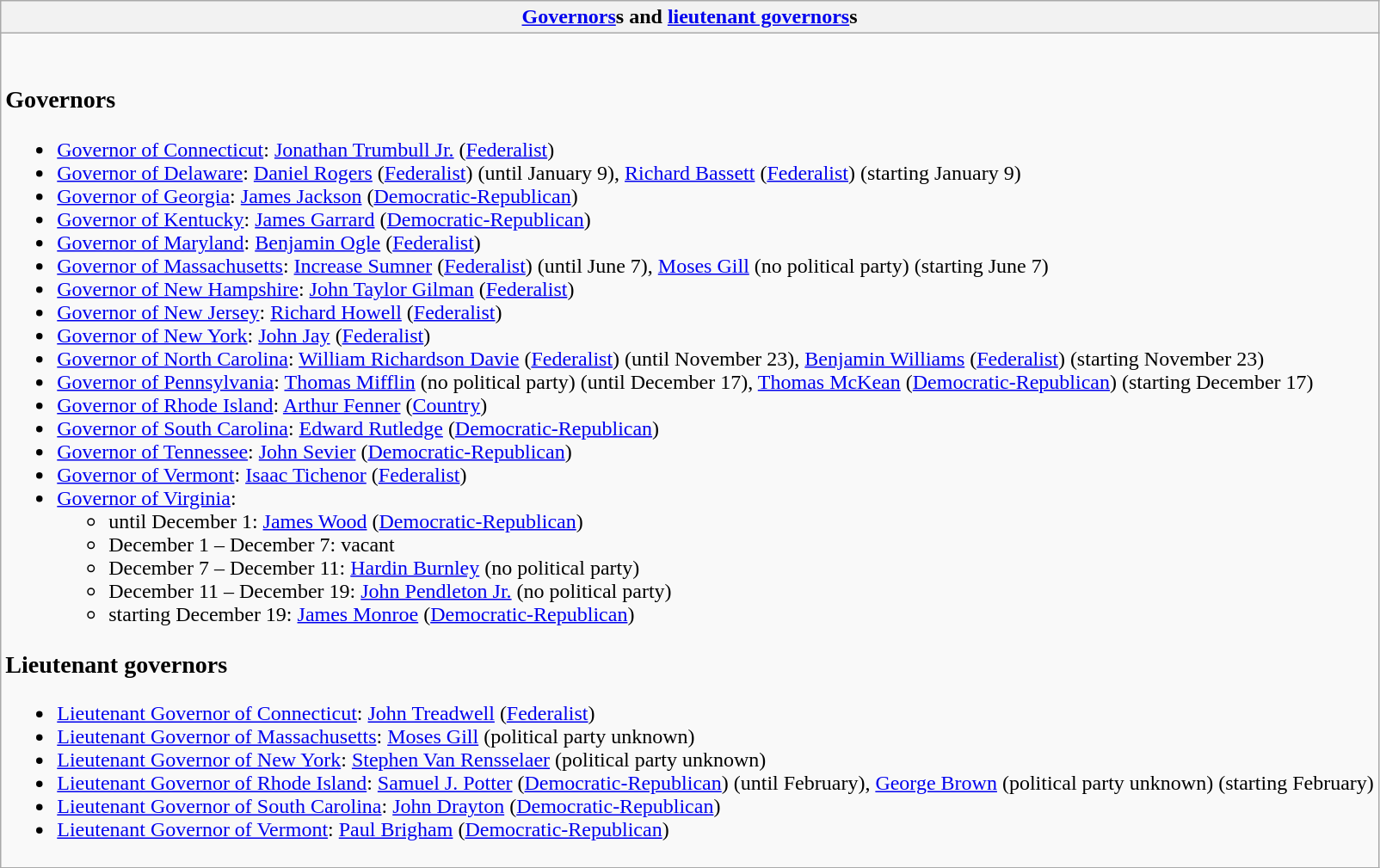<table class="wikitable collapsible collapsed">
<tr>
<th><a href='#'>Governors</a>s and <a href='#'>lieutenant governors</a>s</th>
</tr>
<tr>
<td><br><h3>Governors</h3><ul><li><a href='#'>Governor of Connecticut</a>: <a href='#'>Jonathan Trumbull Jr.</a> (<a href='#'>Federalist</a>)</li><li><a href='#'>Governor of Delaware</a>: <a href='#'>Daniel Rogers</a> (<a href='#'>Federalist</a>) (until January 9), <a href='#'>Richard Bassett</a> (<a href='#'>Federalist</a>) (starting January 9)</li><li><a href='#'>Governor of Georgia</a>: <a href='#'>James Jackson</a> (<a href='#'>Democratic-Republican</a>)</li><li><a href='#'>Governor of Kentucky</a>: <a href='#'>James Garrard</a> (<a href='#'>Democratic-Republican</a>)</li><li><a href='#'>Governor of Maryland</a>: <a href='#'>Benjamin Ogle</a> (<a href='#'>Federalist</a>)</li><li><a href='#'>Governor of Massachusetts</a>: <a href='#'>Increase Sumner</a> (<a href='#'>Federalist</a>) (until June 7), <a href='#'>Moses Gill</a> (no political party) (starting June 7)</li><li><a href='#'>Governor of New Hampshire</a>: <a href='#'>John Taylor Gilman</a> (<a href='#'>Federalist</a>)</li><li><a href='#'>Governor of New Jersey</a>: <a href='#'>Richard Howell</a> (<a href='#'>Federalist</a>)</li><li><a href='#'>Governor of New York</a>: <a href='#'>John Jay</a> (<a href='#'>Federalist</a>)</li><li><a href='#'>Governor of North Carolina</a>: <a href='#'>William Richardson Davie</a> (<a href='#'>Federalist</a>) (until November 23), <a href='#'>Benjamin Williams</a> (<a href='#'>Federalist</a>) (starting November 23)</li><li><a href='#'>Governor of Pennsylvania</a>: <a href='#'>Thomas Mifflin</a> (no political party) (until December 17), <a href='#'>Thomas McKean</a> (<a href='#'>Democratic-Republican</a>) (starting December 17)</li><li><a href='#'>Governor of Rhode Island</a>: <a href='#'>Arthur Fenner</a> (<a href='#'>Country</a>)</li><li><a href='#'>Governor of South Carolina</a>: <a href='#'>Edward Rutledge</a> (<a href='#'>Democratic-Republican</a>)</li><li><a href='#'>Governor of Tennessee</a>: <a href='#'>John Sevier</a> (<a href='#'>Democratic-Republican</a>)</li><li><a href='#'>Governor of Vermont</a>: <a href='#'>Isaac Tichenor</a> (<a href='#'>Federalist</a>)</li><li><a href='#'>Governor of Virginia</a>:<ul><li>until December 1: <a href='#'>James Wood</a> (<a href='#'>Democratic-Republican</a>)</li><li>December 1 – December 7: vacant</li><li>December 7 – December 11: <a href='#'>Hardin Burnley</a> (no political party)</li><li>December 11 – December 19: <a href='#'>John Pendleton Jr.</a> (no political party)</li><li>starting December 19: <a href='#'>James Monroe</a> (<a href='#'>Democratic-Republican</a>)</li></ul></li></ul><h3>Lieutenant governors</h3><ul><li><a href='#'>Lieutenant Governor of Connecticut</a>: <a href='#'>John Treadwell</a> (<a href='#'>Federalist</a>)</li><li><a href='#'>Lieutenant Governor of Massachusetts</a>: <a href='#'>Moses Gill</a> (political party unknown)</li><li><a href='#'>Lieutenant Governor of New York</a>: <a href='#'>Stephen Van Rensselaer</a> (political party unknown)</li><li><a href='#'>Lieutenant Governor of Rhode Island</a>: <a href='#'>Samuel J. Potter</a> (<a href='#'>Democratic-Republican</a>) (until February), <a href='#'>George Brown</a> (political party unknown) (starting February)</li><li><a href='#'>Lieutenant Governor of South Carolina</a>: <a href='#'>John Drayton</a> (<a href='#'>Democratic-Republican</a>)</li><li><a href='#'>Lieutenant Governor of Vermont</a>: <a href='#'>Paul Brigham</a> (<a href='#'>Democratic-Republican</a>)</li></ul></td>
</tr>
</table>
